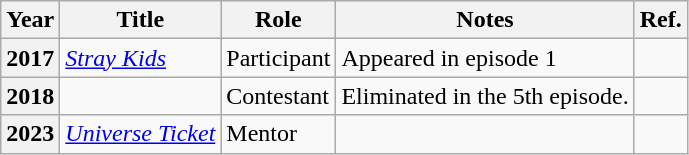<table class="wikitable plainrowheaders sortable">
<tr>
<th scope="col">Year</th>
<th scope="col">Title</th>
<th scope="col">Role</th>
<th scope="col" class="unsortable">Notes</th>
<th scope="col" class="unsortable">Ref.</th>
</tr>
<tr>
<th scope="row">2017</th>
<td><em><a href='#'>Stray Kids</a></em></td>
<td>Participant</td>
<td>Appeared in episode 1</td>
<td style="text-align:center"></td>
</tr>
<tr>
<th scope="row">2018</th>
<td><em></em></td>
<td>Contestant</td>
<td>Eliminated in the 5th episode.</td>
<td style="text-align:center"></td>
</tr>
<tr>
<th scope="row">2023</th>
<td><em><a href='#'>Universe Ticket</a></em></td>
<td>Mentor</td>
<td></td>
<td style="text-align:center"></td>
</tr>
</table>
